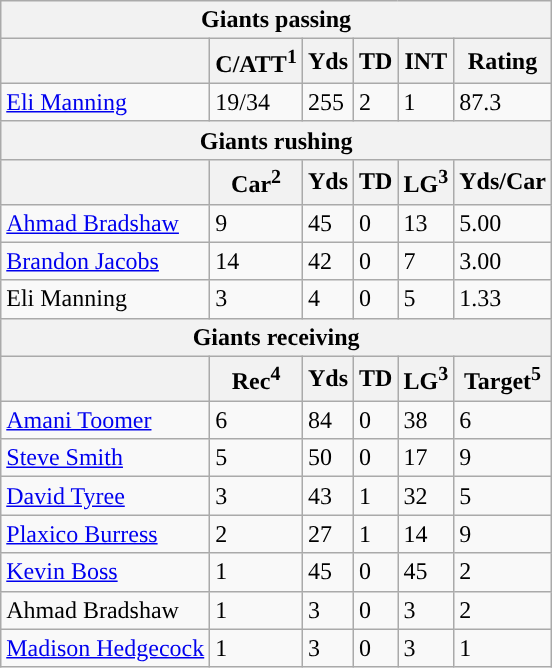<table class="wikitable" style="display:inline-table;">
<tr>
<th colspan="6">Giants passing</th>
</tr>
<tr>
<th></th>
<th>C/ATT<sup>1</sup></th>
<th>Yds</th>
<th>TD</th>
<th>INT</th>
<th>Rating</th>
</tr>
<tr>
<td><a href='#'>Eli Manning</a></td>
<td>19/34</td>
<td>255</td>
<td>2</td>
<td>1</td>
<td>87.3</td>
</tr>
<tr>
<th colspan="6">Giants rushing</th>
</tr>
<tr>
<th></th>
<th>Car<sup>2</sup></th>
<th>Yds</th>
<th>TD</th>
<th>LG<sup>3</sup></th>
<th>Yds/Car</th>
</tr>
<tr>
<td><a href='#'>Ahmad Bradshaw</a></td>
<td>9</td>
<td>45</td>
<td>0</td>
<td>13</td>
<td>5.00</td>
</tr>
<tr>
<td><a href='#'>Brandon Jacobs</a></td>
<td>14</td>
<td>42</td>
<td>0</td>
<td>7</td>
<td>3.00</td>
</tr>
<tr>
<td>Eli Manning</td>
<td>3</td>
<td>4</td>
<td>0</td>
<td>5</td>
<td>1.33</td>
</tr>
<tr>
<th colspan="6">Giants receiving</th>
</tr>
<tr>
<th></th>
<th>Rec<sup>4</sup></th>
<th>Yds</th>
<th>TD</th>
<th>LG<sup>3</sup></th>
<th>Target<sup>5</sup></th>
</tr>
<tr>
<td><a href='#'>Amani Toomer</a></td>
<td>6</td>
<td>84</td>
<td>0</td>
<td>38</td>
<td>6</td>
</tr>
<tr>
<td><a href='#'>Steve Smith</a></td>
<td>5</td>
<td>50</td>
<td>0</td>
<td>17</td>
<td>9</td>
</tr>
<tr>
<td><a href='#'>David Tyree</a></td>
<td>3</td>
<td>43</td>
<td>1</td>
<td>32</td>
<td>5</td>
</tr>
<tr>
<td><a href='#'>Plaxico Burress</a></td>
<td>2</td>
<td>27</td>
<td>1</td>
<td>14</td>
<td>9</td>
</tr>
<tr>
<td><a href='#'>Kevin Boss</a></td>
<td>1</td>
<td>45</td>
<td>0</td>
<td>45</td>
<td>2</td>
</tr>
<tr>
<td>Ahmad Bradshaw</td>
<td>1</td>
<td>3</td>
<td>0</td>
<td>3</td>
<td>2</td>
</tr>
<tr>
<td><a href='#'>Madison Hedgecock</a></td>
<td>1</td>
<td>3</td>
<td>0</td>
<td>3</td>
<td>1</td>
</tr>
</table>
